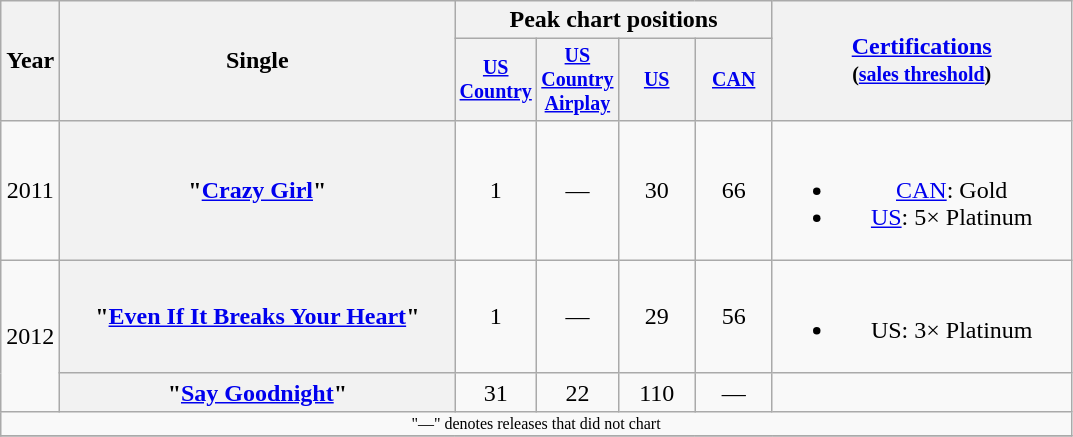<table class="wikitable plainrowheaders" style="text-align:center;">
<tr>
<th rowspan="2">Year</th>
<th rowspan="2" style="width:16em;">Single</th>
<th colspan="4">Peak chart positions</th>
<th rowspan="2" style="width:12em;"><a href='#'>Certifications</a><br><small>(<a href='#'>sales threshold</a>)</small></th>
</tr>
<tr style="font-size:smaller;">
<th width="45"><a href='#'>US Country</a><br></th>
<th style="width:45px;"><a href='#'>US Country Airplay</a><br></th>
<th width="45"><a href='#'>US</a><br></th>
<th width="45"><a href='#'>CAN</a><br></th>
</tr>
<tr>
<td>2011</td>
<th scope="row">"<a href='#'>Crazy Girl</a>"</th>
<td>1</td>
<td>—</td>
<td>30</td>
<td>66</td>
<td><br><ul><li><a href='#'>CAN</a>: Gold</li><li><a href='#'>US</a>: 5× Platinum</li></ul></td>
</tr>
<tr>
<td rowspan="2">2012</td>
<th scope="row">"<a href='#'>Even If It Breaks Your Heart</a>"</th>
<td>1</td>
<td>—</td>
<td>29</td>
<td>56</td>
<td><br><ul><li>US: 3× Platinum</li></ul></td>
</tr>
<tr>
<th scope="row">"<a href='#'>Say Goodnight</a>"</th>
<td>31</td>
<td>22</td>
<td>110</td>
<td>—</td>
<td></td>
</tr>
<tr>
<td colspan="7" style="font-size:8pt">"—" denotes releases that did not chart</td>
</tr>
<tr>
</tr>
</table>
